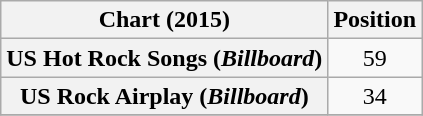<table class="wikitable plainrowheaders" style="text-align:center">
<tr>
<th>Chart (2015)</th>
<th>Position</th>
</tr>
<tr>
<th scope="row">US Hot Rock Songs (<em>Billboard</em>)</th>
<td>59</td>
</tr>
<tr>
<th scope="row">US Rock Airplay (<em>Billboard</em>)</th>
<td>34</td>
</tr>
<tr>
</tr>
</table>
